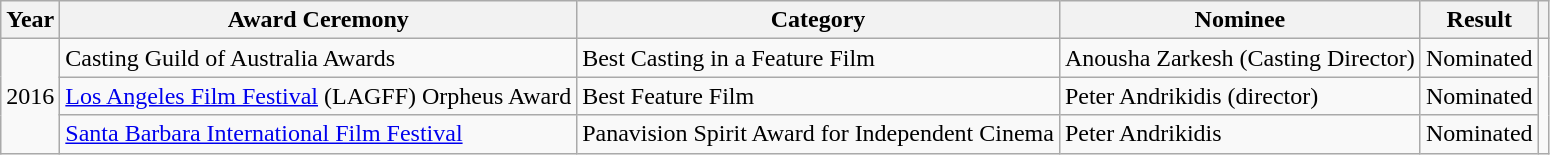<table class="wikitable">
<tr>
<th>Year</th>
<th>Award Ceremony</th>
<th>Category</th>
<th>Nominee</th>
<th>Result</th>
<th></th>
</tr>
<tr>
<td rowspan="3">2016</td>
<td>Casting Guild of Australia Awards</td>
<td>Best Casting in a Feature Film</td>
<td>Anousha Zarkesh (Casting Director)</td>
<td>Nominated</td>
<td rowspan="3"></td>
</tr>
<tr>
<td><a href='#'>Los Angeles Film Festival</a> (LAGFF) Orpheus Award</td>
<td>Best Feature Film</td>
<td>Peter Andrikidis (director)</td>
<td>Nominated</td>
</tr>
<tr>
<td><a href='#'>Santa Barbara International Film Festival</a></td>
<td>Panavision Spirit Award for Independent Cinema</td>
<td>Peter Andrikidis</td>
<td>Nominated</td>
</tr>
</table>
